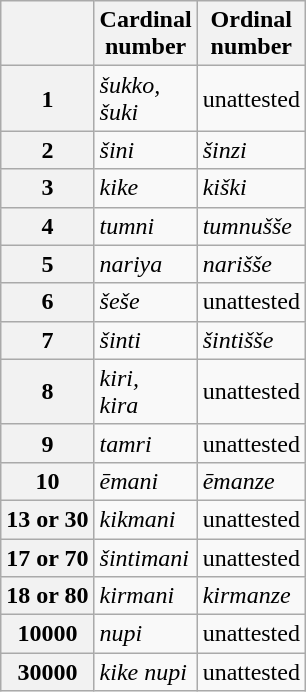<table class="wikitable">
<tr>
<th></th>
<th>Cardinal<br>number</th>
<th>Ordinal<br>number</th>
</tr>
<tr>
<th>1</th>
<td><em>šukko,<br>šuki</em></td>
<td>unattested</td>
</tr>
<tr>
<th>2</th>
<td><em>šini</em></td>
<td><em>šinzi</em></td>
</tr>
<tr>
<th>3</th>
<td><em>kike</em></td>
<td><em>kiški</em></td>
</tr>
<tr>
<th>4</th>
<td><em>tumni</em></td>
<td><em>tumnušše</em></td>
</tr>
<tr>
<th>5</th>
<td><em>nariya</em></td>
<td><em>narišše</em></td>
</tr>
<tr>
<th>6</th>
<td><em>šeše</em></td>
<td>unattested</td>
</tr>
<tr>
<th>7</th>
<td><em>šinti</em></td>
<td><em>šintišše</em></td>
</tr>
<tr>
<th>8</th>
<td><em>kiri,<br>kira</em></td>
<td>unattested</td>
</tr>
<tr>
<th>9</th>
<td><em>tamri</em></td>
<td>unattested</td>
</tr>
<tr>
<th>10</th>
<td><em>ēmani</em></td>
<td><em>ēmanze</em></td>
</tr>
<tr>
<th>13 or 30</th>
<td><em>kikmani</em></td>
<td>unattested</td>
</tr>
<tr>
<th>17 or 70</th>
<td><em>šintimani</em></td>
<td>unattested</td>
</tr>
<tr>
<th>18 or 80</th>
<td><em>kirmani</em></td>
<td><em>kirmanze</em></td>
</tr>
<tr>
<th>10000</th>
<td><em>nupi</em></td>
<td>unattested</td>
</tr>
<tr>
<th>30000</th>
<td><em>kike nupi</em></td>
<td>unattested</td>
</tr>
</table>
